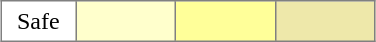<table border="2" cellpadding="4"  style="background:solid gray; border:1px solid gray; border-collapse:collapse; margin:0 1em 1em 0; text-align:center; margin:auto;">
<tr>
<td style="background:white; width:15%;">Safe</td>
<td style="background:#ffc; width:20%;"></td>
<td style="background:#ff9; width:20%;"></td>
<td style="background:palegoldenrod; width:20%;"></td>
</tr>
</table>
